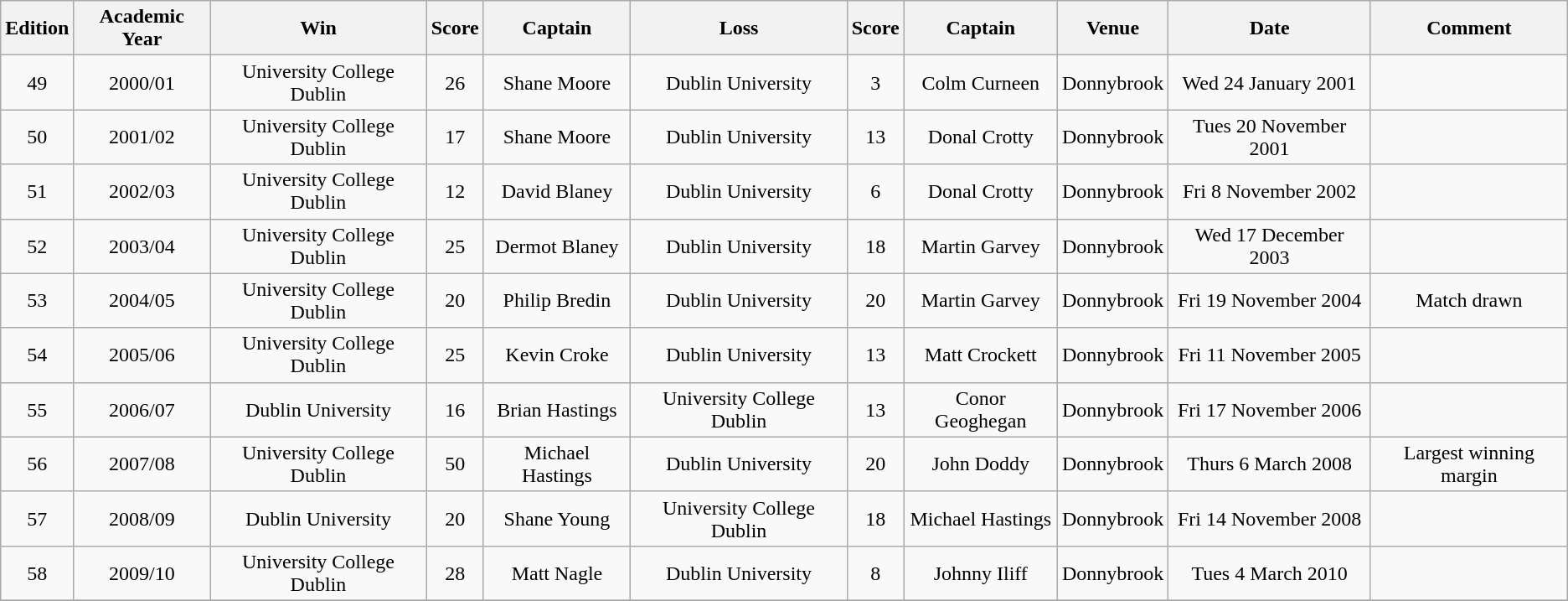<table class="wikitable">
<tr>
<th>Edition</th>
<th>Academic Year</th>
<th>Win</th>
<th>Score</th>
<th>Captain</th>
<th>Loss</th>
<th>Score</th>
<th>Captain</th>
<th>Venue</th>
<th>Date</th>
<th>Comment</th>
</tr>
<tr align="center">
<td>49</td>
<td>2000/01</td>
<td>University College Dublin</td>
<td>26</td>
<td>Shane Moore</td>
<td>Dublin University</td>
<td>3</td>
<td>Colm Curneen</td>
<td>Donnybrook</td>
<td>Wed 24 January 2001</td>
<td></td>
</tr>
<tr align="center">
<td>50</td>
<td>2001/02</td>
<td>University College Dublin</td>
<td>17</td>
<td>Shane Moore</td>
<td>Dublin University</td>
<td>13</td>
<td>Donal Crotty</td>
<td>Donnybrook</td>
<td>Tues 20 November 2001</td>
<td></td>
</tr>
<tr align="center">
<td>51</td>
<td>2002/03</td>
<td>University College Dublin</td>
<td>12</td>
<td>David Blaney</td>
<td>Dublin University</td>
<td>6</td>
<td>Donal Crotty</td>
<td>Donnybrook</td>
<td>Fri 8 November 2002</td>
<td></td>
</tr>
<tr align="center">
<td>52</td>
<td>2003/04</td>
<td>University College Dublin</td>
<td>25</td>
<td>Dermot Blaney</td>
<td>Dublin University</td>
<td>18</td>
<td>Martin Garvey</td>
<td>Donnybrook</td>
<td>Wed 17 December 2003</td>
<td></td>
</tr>
<tr align="center">
<td>53</td>
<td>2004/05</td>
<td>University College Dublin</td>
<td>20</td>
<td>Philip Bredin</td>
<td>Dublin University</td>
<td>20</td>
<td>Martin Garvey</td>
<td>Donnybrook</td>
<td>Fri 19 November 2004</td>
<td>Match drawn</td>
</tr>
<tr align="center">
<td>54</td>
<td>2005/06</td>
<td>University College Dublin</td>
<td>25</td>
<td>Kevin Croke</td>
<td>Dublin University</td>
<td>13</td>
<td>Matt Crockett</td>
<td>Donnybrook</td>
<td>Fri 11 November 2005</td>
<td></td>
</tr>
<tr align="center">
<td>55</td>
<td>2006/07</td>
<td>Dublin University</td>
<td>16</td>
<td>Brian Hastings</td>
<td>University College Dublin</td>
<td>13</td>
<td>Conor Geoghegan</td>
<td>Donnybrook</td>
<td>Fri 17 November 2006</td>
<td></td>
</tr>
<tr align="center">
<td>56</td>
<td>2007/08</td>
<td>University College Dublin</td>
<td>50</td>
<td>Michael Hastings</td>
<td>Dublin University</td>
<td>20</td>
<td>John Doddy</td>
<td>Donnybrook</td>
<td>Thurs 6 March 2008</td>
<td>Largest winning margin</td>
</tr>
<tr align="center">
<td>57</td>
<td>2008/09</td>
<td>Dublin University</td>
<td>20</td>
<td>Shane Young</td>
<td>University College Dublin</td>
<td>18</td>
<td>Michael Hastings</td>
<td>Donnybrook</td>
<td>Fri 14 November 2008</td>
<td></td>
</tr>
<tr align="center">
<td>58</td>
<td>2009/10</td>
<td>University College Dublin</td>
<td>28</td>
<td>Matt Nagle</td>
<td>Dublin University</td>
<td>8</td>
<td>Johnny Iliff</td>
<td>Donnybrook</td>
<td>Tues 4 March 2010</td>
<td></td>
</tr>
<tr align="center">
</tr>
</table>
